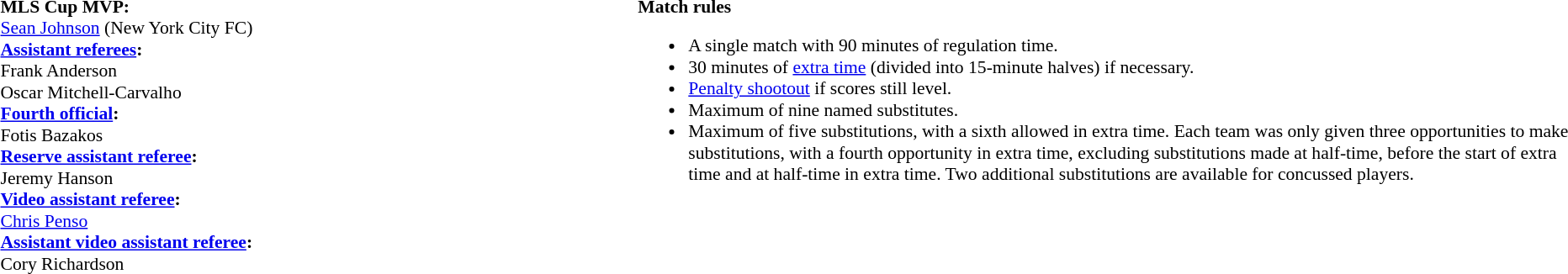<table width=100% style="font-size:90%">
<tr>
<td><br><strong>MLS Cup MVP:</strong>
<br><a href='#'>Sean Johnson</a> (New York City FC)<br><strong><a href='#'>Assistant referees</a>:</strong>
<br>Frank Anderson
<br>Oscar Mitchell-Carvalho
<br><strong><a href='#'>Fourth official</a>:</strong>
<br>Fotis Bazakos
<br><strong><a href='#'>Reserve assistant referee</a>:</strong>
<br>Jeremy Hanson
<br><strong><a href='#'>Video assistant referee</a>:</strong>
<br><a href='#'>Chris Penso</a>
<br><strong><a href='#'>Assistant video assistant referee</a>:</strong>
<br>Cory Richardson</td>
<td style="width:60%; vertical-align:top;"><br><strong>Match rules</strong><ul><li>A single match with 90 minutes of regulation time.</li><li>30 minutes of <a href='#'>extra time</a> (divided into 15-minute halves) if necessary.</li><li><a href='#'>Penalty shootout</a> if scores still level.</li><li>Maximum of nine named substitutes.</li><li>Maximum of five substitutions, with a sixth allowed in extra time. Each team was only given three opportunities to make substitutions, with a fourth opportunity in extra time, excluding substitutions made at half-time, before the start of extra time and at half-time in extra time. Two additional substitutions are available for concussed players.</li></ul></td>
</tr>
</table>
